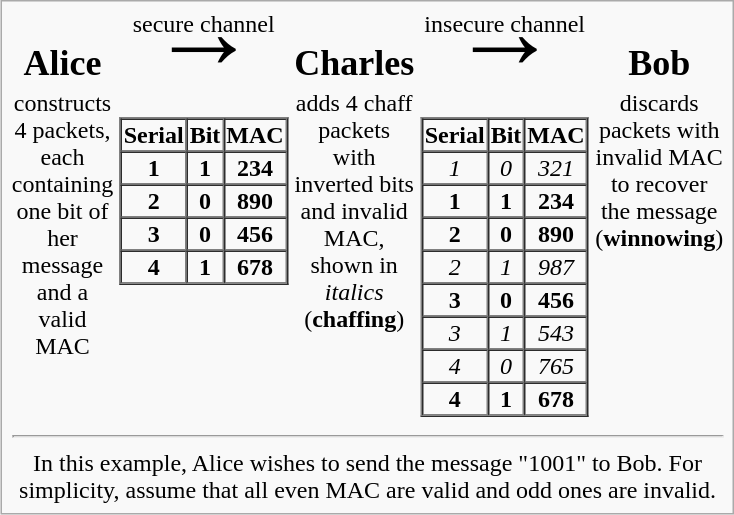<table class="infobox" style="text-align:center; width:1px">
<tr>
<td></td>
<td>secure channel</td>
<td></td>
<td>insecure channel</td>
</tr>
<tr style="font-size:150%;">
<th valign="bottom"><strong>Alice</strong></th>
<td style="font-size:300%;line-height:0;">→</td>
<th valign="bottom"><strong>Charles</strong></th>
<td style="font-size:300%;line-height:0;">→</td>
<th valign="bottom"><strong>Bob</strong></th>
</tr>
<tr>
<td valign="top">constructs 4 packets, each containing one bit of her message and a valid MAC</td>
<td><br><table border="1" cellspacing="0">
<tr>
<th>Serial</th>
<th>Bit</th>
<th>MAC</th>
</tr>
<tr>
<td><strong>1</strong></td>
<td><strong>1</strong></td>
<td><strong>234</strong></td>
</tr>
<tr>
<td><strong>2</strong></td>
<td><strong>0</strong></td>
<td><strong>890</strong></td>
</tr>
<tr>
<td><strong>3</strong></td>
<td><strong>0</strong></td>
<td><strong>456</strong></td>
</tr>
<tr>
<td><strong>4</strong></td>
<td><strong>1</strong></td>
<td><strong>678</strong></td>
</tr>
</table>
</td>
<td valign="top">adds 4 chaff packets with inverted bits and invalid MAC, shown in <em>italics</em> (<strong>chaffing</strong>)</td>
<td><br><table border="1" cellspacing="0">
<tr>
<th>Serial</th>
<th>Bit</th>
<th>MAC</th>
</tr>
<tr>
<td><em>1</em></td>
<td><em>0</em></td>
<td><em>321</em></td>
</tr>
<tr>
<td><strong>1</strong></td>
<td><strong>1</strong></td>
<td><strong>234</strong></td>
</tr>
<tr>
<td><strong>2</strong></td>
<td><strong>0</strong></td>
<td><strong>890</strong></td>
</tr>
<tr>
<td><em>2</em></td>
<td><em>1</em></td>
<td><em>987</em></td>
</tr>
<tr>
<td><strong>3</strong></td>
<td><strong>0</strong></td>
<td><strong>456</strong></td>
</tr>
<tr>
<td><em>3</em></td>
<td><em>1</em></td>
<td><em>543</em></td>
</tr>
<tr>
<td><em>4</em></td>
<td><em>0</em></td>
<td><em>765</em></td>
</tr>
<tr>
<td><strong>4</strong></td>
<td><strong>1</strong></td>
<td><strong>678</strong></td>
</tr>
</table>
</td>
<td valign="top">discards packets with invalid MAC to recover the message (<strong>winnowing</strong>)</td>
</tr>
<tr>
<td colspan=5><hr>In this example, Alice wishes to send the message "1001" to Bob. For simplicity, assume that all even MAC are valid and odd ones are invalid.</td>
</tr>
</table>
